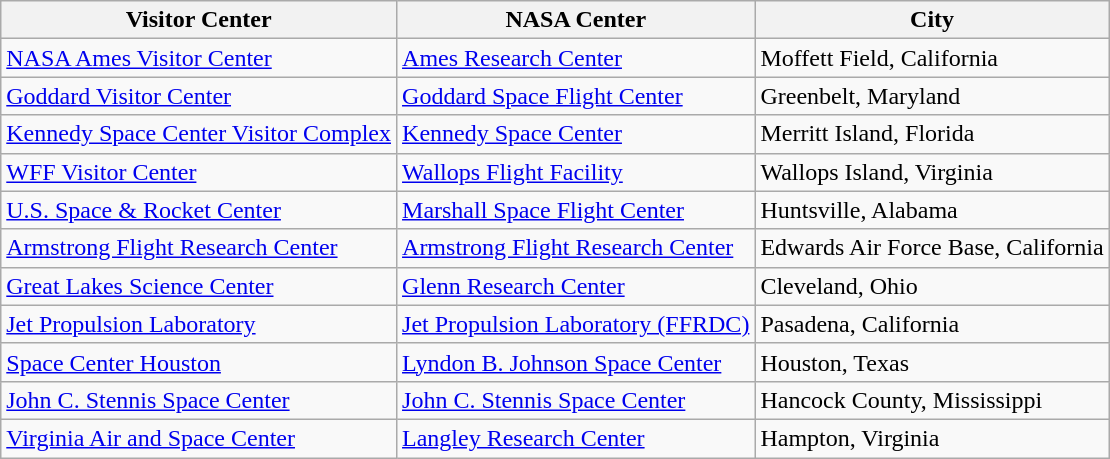<table class="wikitable sortable">
<tr>
<th>Visitor Center</th>
<th>NASA Center</th>
<th>City</th>
</tr>
<tr>
<td><a href='#'>NASA Ames Visitor Center</a></td>
<td><a href='#'>Ames Research Center</a></td>
<td>Moffett Field, California</td>
</tr>
<tr>
<td><a href='#'>Goddard Visitor Center</a></td>
<td><a href='#'>Goddard Space Flight Center</a></td>
<td>Greenbelt, Maryland</td>
</tr>
<tr>
<td><a href='#'>Kennedy Space Center Visitor Complex</a></td>
<td><a href='#'>Kennedy Space Center</a></td>
<td>Merritt Island, Florida</td>
</tr>
<tr>
<td><a href='#'>WFF Visitor Center</a></td>
<td><a href='#'>Wallops Flight Facility</a></td>
<td>Wallops Island, Virginia</td>
</tr>
<tr>
<td><a href='#'>U.S. Space & Rocket Center</a></td>
<td><a href='#'>Marshall Space Flight Center</a></td>
<td>Huntsville, Alabama</td>
</tr>
<tr>
<td><a href='#'>Armstrong Flight Research Center</a></td>
<td><a href='#'>Armstrong Flight Research Center</a></td>
<td>Edwards Air Force Base, California</td>
</tr>
<tr>
<td><a href='#'>Great Lakes Science Center</a></td>
<td><a href='#'>Glenn Research Center</a></td>
<td>Cleveland, Ohio</td>
</tr>
<tr>
<td><a href='#'>Jet Propulsion Laboratory</a></td>
<td><a href='#'>Jet Propulsion Laboratory (FFRDC)</a></td>
<td>Pasadena, California</td>
</tr>
<tr>
<td><a href='#'>Space Center Houston</a></td>
<td><a href='#'>Lyndon B. Johnson Space Center</a></td>
<td>Houston, Texas</td>
</tr>
<tr>
<td><a href='#'>John C. Stennis Space Center</a></td>
<td><a href='#'>John C. Stennis Space Center</a></td>
<td>Hancock County, Mississippi</td>
</tr>
<tr>
<td><a href='#'>Virginia Air and Space Center</a></td>
<td><a href='#'>Langley Research Center</a></td>
<td>Hampton, Virginia</td>
</tr>
</table>
